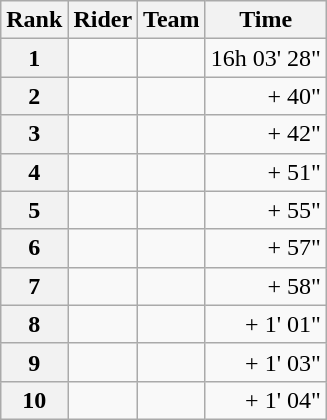<table class="wikitable" margin-bottom:0;">
<tr>
<th scope="col">Rank</th>
<th scope="col">Rider</th>
<th scope="col">Team</th>
<th scope="col">Time</th>
</tr>
<tr>
<th scope="row">1</th>
<td> </td>
<td></td>
<td style="text-align:right;">16h 03' 28"</td>
</tr>
<tr>
<th scope="row">2</th>
<td> </td>
<td></td>
<td style="text-align:right;">+ 40"</td>
</tr>
<tr>
<th scope="row">3</th>
<td></td>
<td></td>
<td style="text-align:right;">+ 42"</td>
</tr>
<tr>
<th scope="row">4</th>
<td></td>
<td></td>
<td style="text-align:right;">+ 51"</td>
</tr>
<tr>
<th scope="row">5</th>
<td></td>
<td></td>
<td style="text-align:right;">+ 55"</td>
</tr>
<tr>
<th scope="row">6</th>
<td> </td>
<td></td>
<td style="text-align:right;">+ 57"</td>
</tr>
<tr>
<th scope="row">7</th>
<td></td>
<td></td>
<td style="text-align:right;">+ 58"</td>
</tr>
<tr>
<th scope="row">8</th>
<td></td>
<td></td>
<td style="text-align:right;">+ 1' 01"</td>
</tr>
<tr>
<th scope="row">9</th>
<td></td>
<td></td>
<td style="text-align:right;">+ 1' 03"</td>
</tr>
<tr>
<th scope="row">10</th>
<td></td>
<td></td>
<td style="text-align:right;">+ 1' 04"</td>
</tr>
</table>
